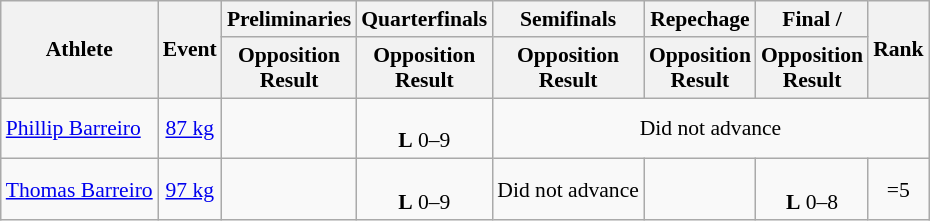<table class="wikitable" style="font-size:90%">
<tr>
<th rowspan=2>Athlete</th>
<th rowspan=2>Event</th>
<th>Preliminaries</th>
<th>Quarterfinals</th>
<th>Semifinals</th>
<th>Repechage</th>
<th>Final / </th>
<th rowspan=2>Rank</th>
</tr>
<tr>
<th>Opposition<br>Result</th>
<th>Opposition<br>Result</th>
<th>Opposition<br>Result</th>
<th>Opposition<br>Result</th>
<th>Opposition<br>Result</th>
</tr>
<tr align=center>
<td align=left><a href='#'>Phillip Barreiro</a></td>
<td><a href='#'>87 kg</a></td>
<td></td>
<td><br><strong>L</strong> 0–9</td>
<td colspan=4>Did not advance</td>
</tr>
<tr align=center>
<td align=left><a href='#'>Thomas Barreiro</a></td>
<td><a href='#'>97 kg</a></td>
<td></td>
<td><br><strong>L</strong> 0–9</td>
<td>Did not advance</td>
<td></td>
<td><br><strong>L</strong> 0–8</td>
<td>=5</td>
</tr>
</table>
